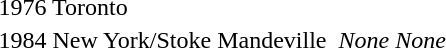<table>
<tr>
<td>1976 Toronto <br></td>
<td></td>
<td></td>
<td></td>
</tr>
<tr>
<td>1984 New York/Stoke Mandeville <br></td>
<td></td>
<td><em>None</em></td>
<td><em>None</em></td>
</tr>
</table>
